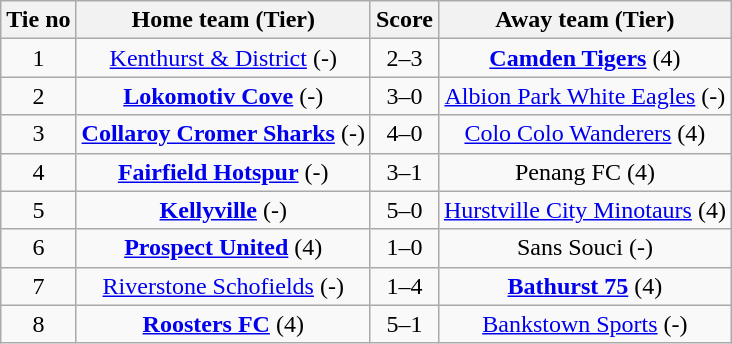<table class="wikitable" style="text-align:center">
<tr>
<th>Tie no</th>
<th>Home team (Tier)</th>
<th>Score</th>
<th>Away team (Tier)</th>
</tr>
<tr>
<td>1</td>
<td><a href='#'>Kenthurst & District</a> (-)</td>
<td>2–3</td>
<td><strong><a href='#'>Camden Tigers</a></strong> (4)</td>
</tr>
<tr>
<td>2</td>
<td><strong><a href='#'>Lokomotiv Cove</a></strong> (-)</td>
<td>3–0</td>
<td><a href='#'>Albion Park White Eagles</a> (-)</td>
</tr>
<tr>
<td>3</td>
<td><strong><a href='#'>Collaroy Cromer Sharks</a></strong> (-)</td>
<td>4–0</td>
<td><a href='#'>Colo Colo Wanderers</a> (4)</td>
</tr>
<tr>
<td>4</td>
<td><strong><a href='#'>Fairfield Hotspur</a></strong> (-)</td>
<td>3–1</td>
<td>Penang FC (4)</td>
</tr>
<tr>
<td>5</td>
<td><strong><a href='#'>Kellyville</a></strong> (-)</td>
<td>5–0</td>
<td><a href='#'>Hurstville City Minotaurs</a> (4)</td>
</tr>
<tr>
<td>6</td>
<td><strong><a href='#'>Prospect United</a></strong> (4)</td>
<td>1–0</td>
<td>Sans Souci (-)</td>
</tr>
<tr>
<td>7</td>
<td><a href='#'>Riverstone Schofields</a> (-)</td>
<td>1–4</td>
<td><strong><a href='#'>Bathurst 75</a></strong> (4)</td>
</tr>
<tr>
<td>8</td>
<td><strong><a href='#'>Roosters FC</a></strong> (4)</td>
<td>5–1</td>
<td><a href='#'>Bankstown Sports</a> (-)</td>
</tr>
</table>
